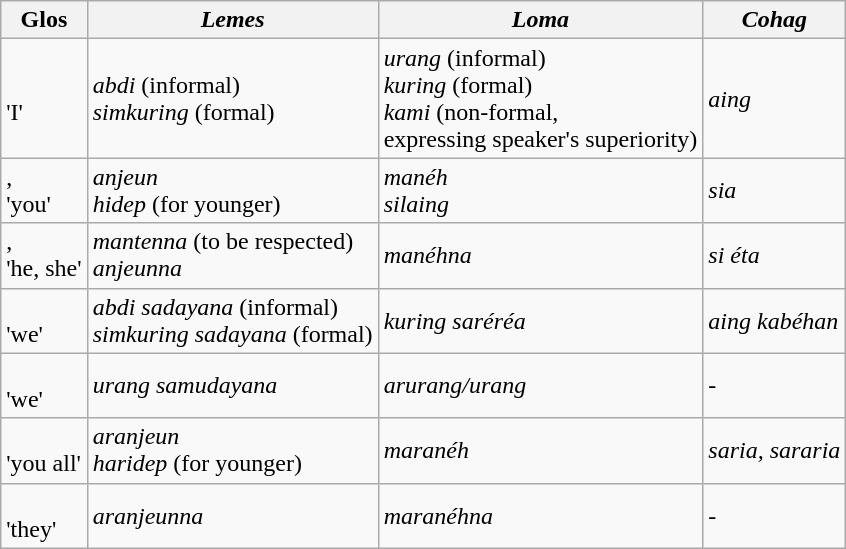<table class="wikitable">
<tr>
<th>Glos</th>
<th><em>Lemes</em></th>
<th><em>Loma</em></th>
<th><em>Cohag</em></th>
</tr>
<tr>
<td><br>'I'</td>
<td><em>abdi</em> (informal)<br><em>simkuring</em> (formal)</td>
<td><em>urang</em> (informal)<br><em>kuring</em> (formal)<br><em>kami</em> (non-formal,<br>expressing speaker's superiority)</td>
<td><em>aing</em></td>
</tr>
<tr>
<td>, <br>'you'</td>
<td><em>anjeun</em><br><em>hidep</em> (for younger)</td>
<td><em>manéh</em><br><em>silaing</em></td>
<td><em>sia</em></td>
</tr>
<tr>
<td>, <br>'he, she'</td>
<td><em>mantenna</em> (to be respected)<br><em>anjeunna</em></td>
<td><em>manéhna</em></td>
<td><em>si éta</em></td>
</tr>
<tr>
<td><br>'we'</td>
<td><em>abdi sadayana</em> (informal)<br><em>simkuring sadayana</em> (formal)</td>
<td><em>kuring saréréa</em></td>
<td><em>aing kabéhan</em></td>
</tr>
<tr>
<td><br>'we'</td>
<td><em>urang samudayana</em></td>
<td><em>arurang/urang</em></td>
<td><em>-</em></td>
</tr>
<tr>
<td><br>'you all'</td>
<td><em>aranjeun</em><br><em>haridep</em> (for younger)</td>
<td><em>maranéh</em></td>
<td><em>saria, sararia</em></td>
</tr>
<tr>
<td><br>'they'</td>
<td><em>aranjeunna</em></td>
<td><em>maranéhna</em></td>
<td><em>-</em></td>
</tr>
</table>
